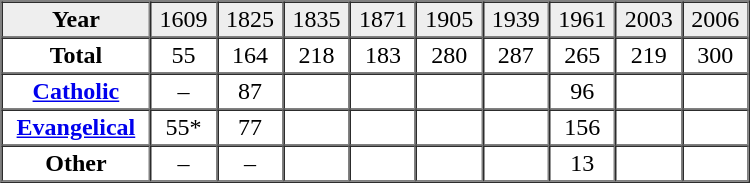<table border="1" cellpadding="2" cellspacing="0" width="500">
<tr bgcolor="#eeeeee" align="center">
<td><strong>Year</strong></td>
<td>1609</td>
<td>1825</td>
<td>1835</td>
<td>1871</td>
<td>1905</td>
<td>1939</td>
<td>1961</td>
<td>2003</td>
<td>2006</td>
</tr>
<tr align="center">
<td><strong>Total</strong></td>
<td>55</td>
<td>164</td>
<td>218</td>
<td>183</td>
<td>280</td>
<td>287</td>
<td>265</td>
<td>219</td>
<td>300</td>
</tr>
<tr align="center">
<td><strong><a href='#'>Catholic</a></strong></td>
<td>–</td>
<td>87</td>
<td> </td>
<td> </td>
<td> </td>
<td> </td>
<td>96</td>
<td> </td>
<td> </td>
</tr>
<tr align="center">
<td><strong><a href='#'>Evangelical</a></strong></td>
<td>55*</td>
<td>77</td>
<td> </td>
<td> </td>
<td> </td>
<td> </td>
<td>156</td>
<td> </td>
<td> </td>
</tr>
<tr align="center">
<td><strong>Other</strong></td>
<td>–</td>
<td>–</td>
<td> </td>
<td> </td>
<td> </td>
<td> </td>
<td>13</td>
<td> </td>
<td> </td>
</tr>
</table>
